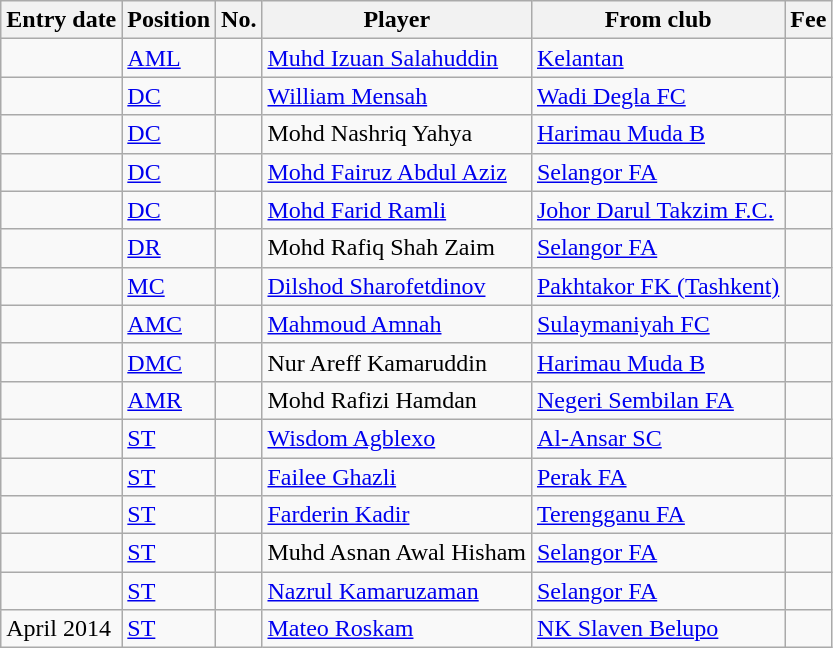<table class="wikitable sortable">
<tr>
<th>Entry date</th>
<th>Position</th>
<th>No.</th>
<th>Player</th>
<th>From club</th>
<th>Fee</th>
</tr>
<tr>
<td></td>
<td align="left"><a href='#'>AML</a></td>
<td align="center"></td>
<td align="left"> <a href='#'>Muhd Izuan Salahuddin</a></td>
<td align="left"> <a href='#'>Kelantan</a></td>
<td align=right></td>
</tr>
<tr>
<td></td>
<td align="left"><a href='#'>DC</a></td>
<td align="center"></td>
<td align="left"> <a href='#'>William Mensah</a></td>
<td align="left"> <a href='#'>Wadi Degla FC</a></td>
<td align=right></td>
</tr>
<tr>
<td></td>
<td align="left"><a href='#'>DC</a></td>
<td align="center"></td>
<td align="left"> Mohd Nashriq Yahya</td>
<td align="left"> <a href='#'>Harimau Muda B</a></td>
<td align=right></td>
</tr>
<tr>
<td></td>
<td align="left"><a href='#'>DC</a></td>
<td align="center"></td>
<td align="left"> <a href='#'>Mohd Fairuz Abdul Aziz</a></td>
<td align="left"> <a href='#'>Selangor FA</a></td>
<td align=right></td>
</tr>
<tr>
<td></td>
<td align="left"><a href='#'>DC</a></td>
<td align="center"></td>
<td align="left"> <a href='#'>Mohd Farid Ramli</a></td>
<td align="left"> <a href='#'>Johor Darul Takzim F.C.</a></td>
<td align=right></td>
</tr>
<tr>
<td></td>
<td align="left"><a href='#'>DR</a></td>
<td align="center"></td>
<td align="left"> Mohd Rafiq Shah Zaim</td>
<td align="left"> <a href='#'>Selangor FA</a></td>
<td align=right></td>
</tr>
<tr>
<td></td>
<td align="left"><a href='#'>MC</a></td>
<td align="center"></td>
<td align="left"> <a href='#'>Dilshod Sharofetdinov</a></td>
<td align="left"> <a href='#'>Pakhtakor FK (Tashkent)</a></td>
<td align=right></td>
</tr>
<tr>
<td></td>
<td align="left"><a href='#'>AMC</a></td>
<td align="center"></td>
<td align="left"> <a href='#'>Mahmoud Amnah</a></td>
<td align="left"> <a href='#'>Sulaymaniyah FC</a></td>
<td align=right></td>
</tr>
<tr>
<td></td>
<td align="left"><a href='#'>DMC</a></td>
<td align="center"></td>
<td align="left"> Nur Areff Kamaruddin</td>
<td align="left"> <a href='#'>Harimau Muda B</a></td>
<td align=right></td>
</tr>
<tr>
<td></td>
<td align="left"><a href='#'>AMR</a></td>
<td align="center"></td>
<td align="left"> Mohd Rafizi Hamdan</td>
<td align="left"> <a href='#'>Negeri Sembilan FA</a></td>
<td align=right></td>
</tr>
<tr>
<td></td>
<td align="left"><a href='#'>ST</a></td>
<td align="center"></td>
<td align="left"> <a href='#'>Wisdom Agblexo</a></td>
<td align="left"> <a href='#'>Al-Ansar SC</a></td>
<td align=right></td>
</tr>
<tr>
<td></td>
<td align="left"><a href='#'>ST</a></td>
<td align="center"></td>
<td align="left"> <a href='#'>Failee Ghazli</a></td>
<td align="left"> <a href='#'>Perak FA</a></td>
<td align=right></td>
</tr>
<tr>
<td></td>
<td align="left"><a href='#'>ST</a></td>
<td align="center"></td>
<td align="left"> <a href='#'>Farderin Kadir</a></td>
<td align="left"> <a href='#'>Terengganu FA</a></td>
<td align=right></td>
</tr>
<tr>
<td></td>
<td align="left"><a href='#'>ST</a></td>
<td align="center"></td>
<td align="left"> Muhd Asnan Awal Hisham</td>
<td align="left"> <a href='#'>Selangor FA</a></td>
<td align=right></td>
</tr>
<tr>
<td></td>
<td align="left"><a href='#'>ST</a></td>
<td align="center"></td>
<td align="left"> <a href='#'>Nazrul Kamaruzaman</a></td>
<td align="left"> <a href='#'>Selangor FA</a></td>
<td align=right></td>
</tr>
<tr>
<td>April 2014</td>
<td align="left"><a href='#'>ST</a></td>
<td align="center"></td>
<td align="left"> <a href='#'>Mateo Roskam</a></td>
<td align="left"> <a href='#'>NK Slaven Belupo</a></td>
<td align=right></td>
</tr>
</table>
